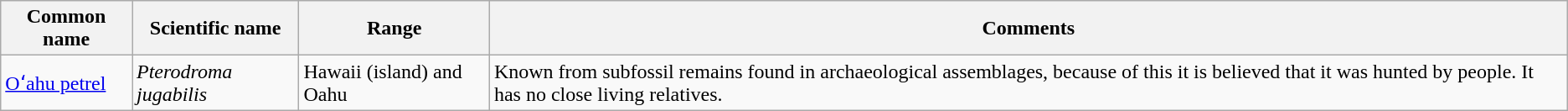<table class="wikitable">
<tr>
<th>Common name</th>
<th>Scientific name</th>
<th>Range</th>
<th class="unsortable">Comments</th>
</tr>
<tr>
<td><a href='#'>Oʻahu petrel</a></td>
<td><em>Pterodroma jugabilis</em></td>
<td>Hawaii (island) and Oahu</td>
<td>Known from subfossil remains found in archaeological assemblages, because of this it is believed that it was hunted by people. It has no close living relatives.</td>
</tr>
</table>
